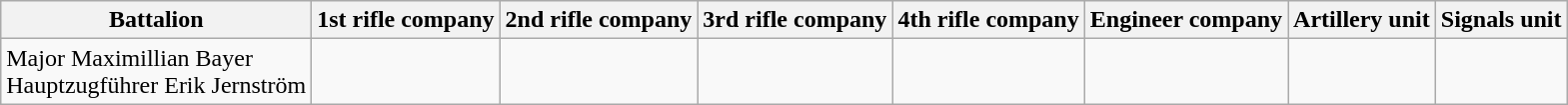<table class="wikitable">
<tr>
<th>Battalion</th>
<th>1st rifle company</th>
<th>2nd rifle company</th>
<th>3rd rifle company</th>
<th>4th rifle company</th>
<th>Engineer company</th>
<th>Artillery unit</th>
<th>Signals unit</th>
</tr>
<tr>
<td>Major Maximillian Bayer<br>Hauptzugführer Erik Jernström</td>
<td></td>
<td></td>
<td></td>
<td></td>
<td></td>
<td></td>
<td></td>
</tr>
</table>
